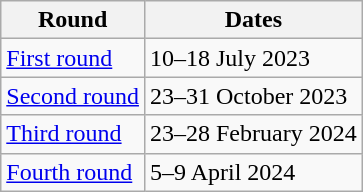<table class="wikitable">
<tr>
<th>Round</th>
<th>Dates</th>
</tr>
<tr>
<td><a href='#'>First round</a></td>
<td>10–18 July 2023</td>
</tr>
<tr>
<td><a href='#'>Second round</a></td>
<td>23–31 October 2023</td>
</tr>
<tr>
<td><a href='#'>Third round</a></td>
<td>23–28 February 2024</td>
</tr>
<tr>
<td><a href='#'>Fourth round</a></td>
<td>5–9 April 2024</td>
</tr>
</table>
